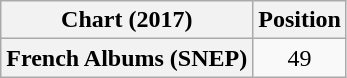<table class="wikitable plainrowheaders" style="text-align:center">
<tr>
<th scope="col">Chart (2017)</th>
<th scope="col">Position</th>
</tr>
<tr>
<th scope="row">French Albums (SNEP)</th>
<td>49</td>
</tr>
</table>
